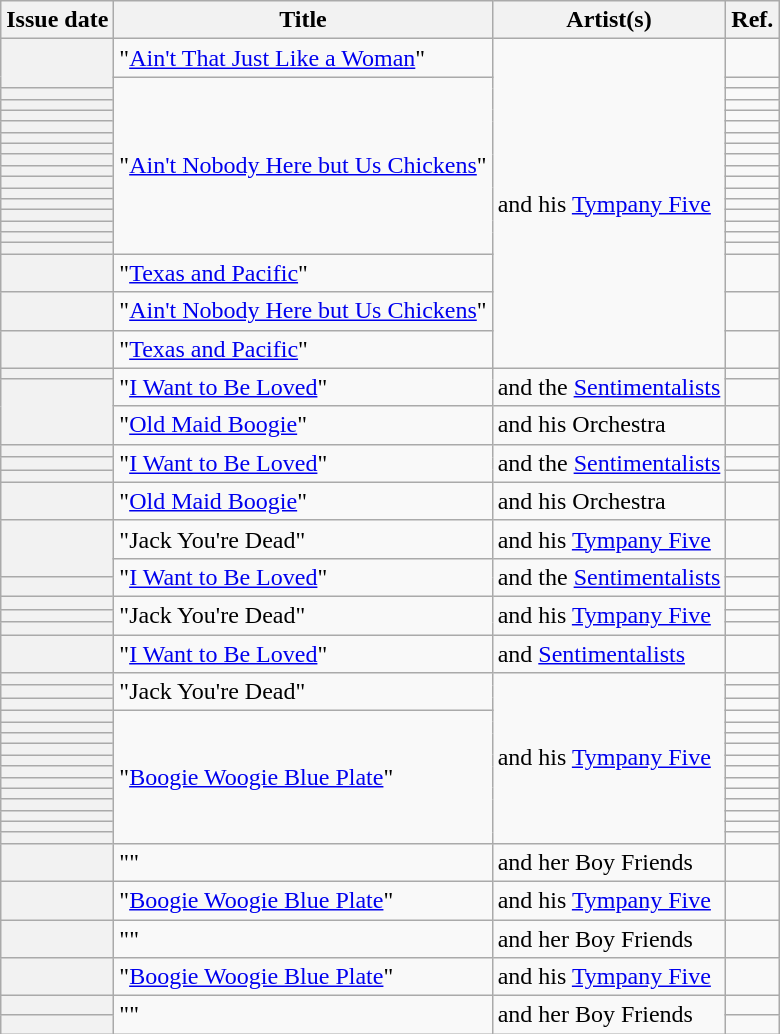<table class="wikitable sortable plainrowheaders">
<tr>
<th scope=col>Issue date</th>
<th scope=col>Title</th>
<th scope=col>Artist(s)</th>
<th scope=col class=unsortable>Ref.</th>
</tr>
<tr>
<th scope=rowgroup rowspan=2></th>
<td>"<a href='#'>Ain't That Just Like a Woman</a>"</td>
<td rowspan=20> and his <a href='#'>Tympany Five</a></td>
<td align=center></td>
</tr>
<tr>
<td rowspan=16>"<a href='#'>Ain't Nobody Here but Us Chickens</a>"</td>
<td align=center></td>
</tr>
<tr>
<th scope=row></th>
<td align=center></td>
</tr>
<tr>
<th scope=row></th>
<td align=center></td>
</tr>
<tr>
<th scope=row></th>
<td align=center></td>
</tr>
<tr>
<th scope=row></th>
<td align=center></td>
</tr>
<tr>
<th scope=row></th>
<td align=center></td>
</tr>
<tr>
<th scope=row></th>
<td align=center></td>
</tr>
<tr>
<th scope=row></th>
<td align=center></td>
</tr>
<tr>
<th scope=row></th>
<td align=center></td>
</tr>
<tr>
<th scope=row></th>
<td align=center></td>
</tr>
<tr>
<th scope=row></th>
<td align=center></td>
</tr>
<tr>
<th scope=row></th>
<td align=center></td>
</tr>
<tr>
<th scope=row></th>
<td align=center></td>
</tr>
<tr>
<th scope=row></th>
<td align=center></td>
</tr>
<tr>
<th scope=row></th>
<td align=center></td>
</tr>
<tr>
<th scope=row></th>
<td align=center></td>
</tr>
<tr>
<th scope=row></th>
<td>"<a href='#'>Texas and Pacific</a>"</td>
<td align=center></td>
</tr>
<tr>
<th scope=row></th>
<td>"<a href='#'>Ain't Nobody Here but Us Chickens</a>"</td>
<td align=center></td>
</tr>
<tr>
<th scope=row></th>
<td>"<a href='#'>Texas and Pacific</a>"</td>
<td align=center></td>
</tr>
<tr>
<th scope=row></th>
<td rowspan=2>"<a href='#'>I Want to Be Loved</a>"</td>
<td rowspan=2> and the <a href='#'>Sentimentalists</a></td>
<td align=center></td>
</tr>
<tr>
<th scope=rowgroup rowspan=2></th>
<td align=center></td>
</tr>
<tr>
<td>"<a href='#'>Old Maid Boogie</a>"</td>
<td> and his Orchestra</td>
<td align=center></td>
</tr>
<tr>
<th scope=row></th>
<td rowspan=3>"<a href='#'>I Want to Be Loved</a>"</td>
<td rowspan=3> and the <a href='#'>Sentimentalists</a></td>
<td align=center></td>
</tr>
<tr>
<th scope=row></th>
<td align=center></td>
</tr>
<tr>
<th scope=row></th>
<td align=center></td>
</tr>
<tr>
<th scope=row></th>
<td>"<a href='#'>Old Maid Boogie</a>"</td>
<td> and his Orchestra</td>
<td align=center></td>
</tr>
<tr>
<th scope=rowgroup rowspan=2> </th>
<td>"Jack You're Dead"</td>
<td> and his <a href='#'>Tympany Five</a></td>
<td align=center></td>
</tr>
<tr>
<td rowspan=2>"<a href='#'>I Want to Be Loved</a>"</td>
<td rowspan=2> and the <a href='#'>Sentimentalists</a></td>
<td align=center></td>
</tr>
<tr>
<th scope=row></th>
<td align=center></td>
</tr>
<tr>
<th scope=row></th>
<td rowspan=3>"Jack You're Dead"</td>
<td rowspan=3> and his <a href='#'>Tympany Five</a></td>
<td align=center></td>
</tr>
<tr>
<th scope=row></th>
<td align=center></td>
</tr>
<tr>
<th scope=row></th>
<td align=center></td>
</tr>
<tr>
<th scope=row></th>
<td rowspan=1>"<a href='#'>I Want to Be Loved</a>"</td>
<td rowspan=1> and <a href='#'>Sentimentalists</a></td>
<td align=center></td>
</tr>
<tr>
<th scope=row></th>
<td rowspan=3>"Jack You're Dead"</td>
<td rowspan=15> and his <a href='#'>Tympany Five</a></td>
<td align=center></td>
</tr>
<tr>
<th scope=row></th>
<td align=center></td>
</tr>
<tr>
<th scope=row></th>
<td align=center></td>
</tr>
<tr>
<th scope=row></th>
<td rowspan=12>"<a href='#'>Boogie Woogie Blue Plate</a>"</td>
<td align=center></td>
</tr>
<tr>
<th scope=row></th>
<td align=center></td>
</tr>
<tr>
<th scope=row></th>
<td align=center></td>
</tr>
<tr>
<th scope=row></th>
<td align=center></td>
</tr>
<tr>
<th scope=row></th>
<td align=center></td>
</tr>
<tr>
<th scope=row></th>
<td align=center></td>
</tr>
<tr>
<th scope=row></th>
<td align=center></td>
</tr>
<tr>
<th scope=row></th>
<td align=center></td>
</tr>
<tr>
<th scope=row></th>
<td align=center></td>
</tr>
<tr>
<th scope=row></th>
<td align=center></td>
</tr>
<tr>
<th scope=row></th>
<td align=center></td>
</tr>
<tr>
<th scope=row></th>
<td align=center></td>
</tr>
<tr>
<th scope=row></th>
<td>""</td>
<td> and her Boy Friends</td>
<td align=center></td>
</tr>
<tr>
<th scope=row></th>
<td>"<a href='#'>Boogie Woogie Blue Plate</a>"</td>
<td> and his <a href='#'>Tympany Five</a></td>
<td align=center></td>
</tr>
<tr>
<th scope=row></th>
<td>""</td>
<td> and her Boy Friends</td>
<td align=center></td>
</tr>
<tr>
<th scope=row></th>
<td>"<a href='#'>Boogie Woogie Blue Plate</a>"</td>
<td> and his <a href='#'>Tympany Five</a></td>
<td align=center></td>
</tr>
<tr>
<th scope=row></th>
<td rowspan=2>""</td>
<td rowspan=2> and her Boy Friends</td>
<td align=center></td>
</tr>
<tr>
<th scope=row></th>
<td align=center></td>
</tr>
</table>
